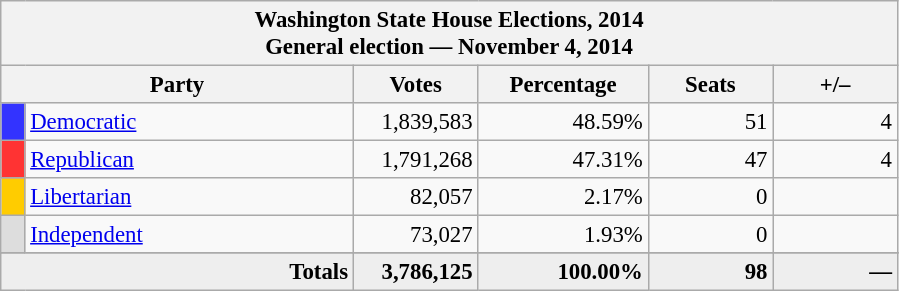<table class="wikitable" style="font-size: 95%;">
<tr>
<th colspan="6">Washington State House Elections, 2014<br>General election — November 4, 2014</th>
</tr>
<tr>
<th colspan="2" style="width: 15em">Party</th>
<th style="width: 5em">Votes</th>
<th style="width: 7em">Percentage</th>
<th style="width: 5em">Seats</th>
<th style="width: 5em">+/–</th>
</tr>
<tr>
<th style="background-color:#3333FF; width: 3px"></th>
<td style="width: 130px"><a href='#'>Democratic</a></td>
<td align="right">1,839,583</td>
<td align="right">48.59%</td>
<td align="right">51</td>
<td align="right"> 4</td>
</tr>
<tr>
<th style="background-color:#FF3333; width: 3px"></th>
<td style="width: 130px"><a href='#'>Republican</a></td>
<td align="right">1,791,268</td>
<td align="right">47.31%</td>
<td align="right">47</td>
<td align="right"> 4</td>
</tr>
<tr>
<th style="background-color:#FC0; width: 3px"></th>
<td style="width: 130px"><a href='#'>Libertarian</a></td>
<td align="right">82,057</td>
<td align="right">2.17%</td>
<td align="right">0</td>
<td align="right"></td>
</tr>
<tr>
<th style="background-color:#DDDDDD; width: 3px"></th>
<td style="width: 130px"><a href='#'>Independent</a></td>
<td align="right">73,027</td>
<td align="right">1.93%</td>
<td align="right">0</td>
<td align="right"></td>
</tr>
<tr>
</tr>
<tr bgcolor="#EEEEEE">
<td colspan="2" align="right"><strong>Totals</strong></td>
<td align="right"><strong>3,786,125</strong></td>
<td align="right"><strong>100.00%</strong></td>
<td align="right"><strong>98</strong></td>
<td align="right"><strong>—</strong></td>
</tr>
</table>
